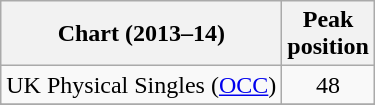<table class="wikitable sortable plainrowheaders">
<tr>
<th scope="col">Chart (2013–14)</th>
<th scope="col">Peak<br>position</th>
</tr>
<tr>
<td>UK Physical Singles (<a href='#'>OCC</a>)</td>
<td style="text-align:center;">48</td>
</tr>
<tr>
</tr>
<tr>
</tr>
<tr>
</tr>
</table>
